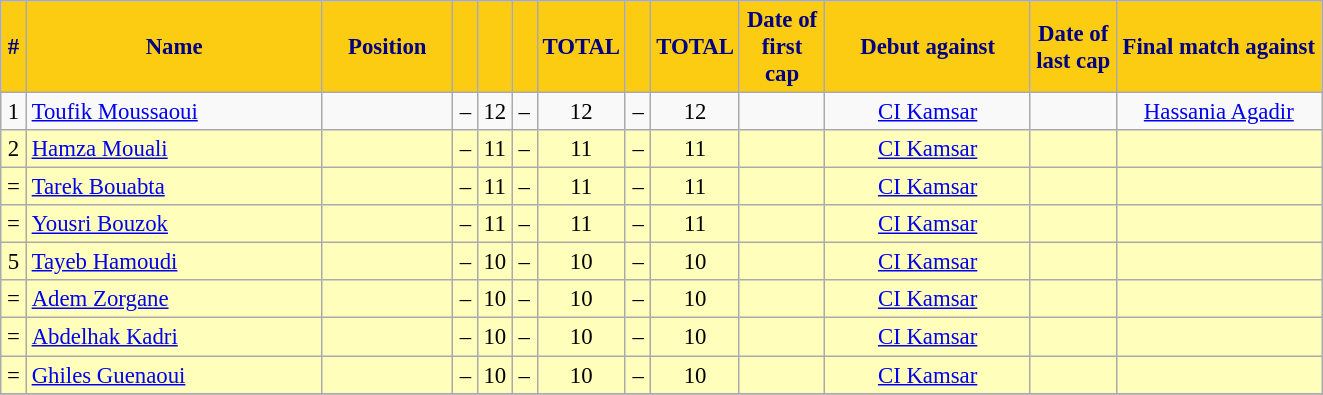<table border="0" class="wikitable" style="text-align:center;font-size:95%">
<tr>
<th scope=col style="color:#000080; background:#FCCC12;" width=10>#</th>
<th scope=col style="color:#000080; background:#FCCC12;" width=190>Name</th>
<th scope=col style="color:#000080; background:#FCCC12;" width=80>Position</th>
<th scope=col style="color:#000080; background:#FCCC12;" width=10><a href='#'></a></th>
<th scope=col style="color:#000080; background:#FCCC12;" width=10><a href='#'></a></th>
<th scope=col style="color:#000080; background:#FCCC12;" width=10><a href='#'></a></th>
<th scope=col style="color:#000080; background:#FCCC12;" width=10>TOTAL</th>
<th scope=col style="color:#000080; background:#FCCC12;" width=10><a href='#'></a></th>
<th scope=col style="color:#000080; background:#FCCC12;" width=10>TOTAL</th>
<th scope=col style="color:#000080; background:#FCCC12;" width=50>Date of first cap</th>
<th scope=col style="color:#000080; background:#FCCC12;" width=130>Debut against</th>
<th scope=col style="color:#000080; background:#FCCC12;" width=50>Date of last cap</th>
<th scope=col style="color:#000080; background:#FCCC12;" width=130>Final match against</th>
</tr>
<tr>
<td>1</td>
<td align="left"> <a href='#'>Toufik Moussaoui</a></td>
<td></td>
<td>–</td>
<td>12</td>
<td>–</td>
<td>12</td>
<td>–</td>
<td>12</td>
<td></td>
<td><a href='#'>CI Kamsar</a></td>
<td></td>
<td><a href='#'>Hassania Agadir</a></td>
</tr>
<tr style="background:#ffb">
<td>2</td>
<td align="left"> <a href='#'>Hamza Mouali</a></td>
<td></td>
<td>–</td>
<td>11</td>
<td>–</td>
<td>11</td>
<td>–</td>
<td>11</td>
<td></td>
<td><a href='#'>CI Kamsar</a></td>
<td></td>
<td></td>
</tr>
<tr style="background:#ffb">
<td>=</td>
<td align="left"> <a href='#'>Tarek Bouabta</a></td>
<td></td>
<td>–</td>
<td>11</td>
<td>–</td>
<td>11</td>
<td>–</td>
<td>11</td>
<td></td>
<td><a href='#'>CI Kamsar</a></td>
<td></td>
<td></td>
</tr>
<tr style="background:#ffb">
<td>=</td>
<td align="left"> <a href='#'>Yousri Bouzok</a></td>
<td></td>
<td>–</td>
<td>11</td>
<td>–</td>
<td>11</td>
<td>–</td>
<td>11</td>
<td></td>
<td><a href='#'>CI Kamsar</a></td>
<td></td>
<td></td>
</tr>
<tr style="background:#ffb">
<td>5</td>
<td align="left"> <a href='#'>Tayeb Hamoudi</a></td>
<td></td>
<td>–</td>
<td>10</td>
<td>–</td>
<td>10</td>
<td>–</td>
<td>10</td>
<td></td>
<td><a href='#'>CI Kamsar</a></td>
<td></td>
<td></td>
</tr>
<tr style="background:#ffb">
<td>=</td>
<td align="left"> <a href='#'>Adem Zorgane</a></td>
<td></td>
<td>–</td>
<td>10</td>
<td>–</td>
<td>10</td>
<td>–</td>
<td>10</td>
<td></td>
<td><a href='#'>CI Kamsar</a></td>
<td></td>
<td></td>
</tr>
<tr style="background:#ffb">
<td>=</td>
<td align="left"> <a href='#'>Abdelhak Kadri</a></td>
<td></td>
<td>–</td>
<td>10</td>
<td>–</td>
<td>10</td>
<td>–</td>
<td>10</td>
<td></td>
<td><a href='#'>CI Kamsar</a></td>
<td></td>
<td></td>
</tr>
<tr style="background:#ffb">
<td>=</td>
<td align="left"> <a href='#'>Ghiles Guenaoui</a></td>
<td></td>
<td>–</td>
<td>10</td>
<td>–</td>
<td>10</td>
<td>–</td>
<td>10</td>
<td></td>
<td><a href='#'>CI Kamsar</a></td>
<td></td>
<td></td>
</tr>
<tr>
</tr>
</table>
